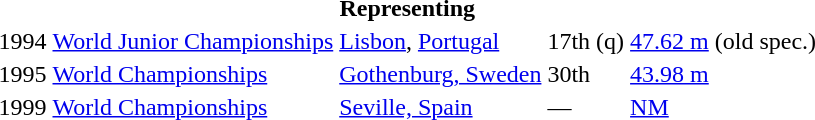<table>
<tr>
<th colspan="5">Representing </th>
</tr>
<tr>
<td>1994</td>
<td><a href='#'>World Junior Championships</a></td>
<td><a href='#'>Lisbon</a>, <a href='#'>Portugal</a></td>
<td>17th (q)</td>
<td><a href='#'>47.62 m</a> (old spec.)</td>
</tr>
<tr>
<td>1995</td>
<td><a href='#'>World Championships</a></td>
<td><a href='#'>Gothenburg, Sweden</a></td>
<td>30th</td>
<td><a href='#'>43.98 m</a></td>
</tr>
<tr>
<td>1999</td>
<td><a href='#'>World Championships</a></td>
<td><a href='#'>Seville, Spain</a></td>
<td>—</td>
<td><a href='#'>NM</a></td>
</tr>
</table>
